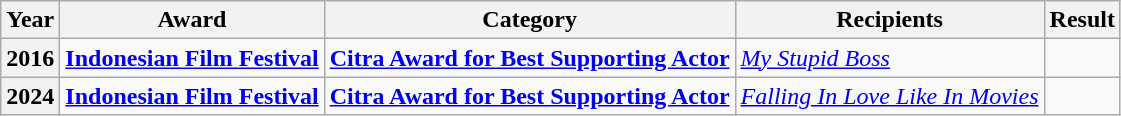<table class="wikitable sortable">
<tr>
<th>Year</th>
<th>Award</th>
<th>Category</th>
<th>Recipients</th>
<th>Result</th>
</tr>
<tr>
<th>2016</th>
<td><strong><a href='#'>Indonesian Film Festival</a></strong></td>
<td><strong><a href='#'>Citra Award for Best Supporting Actor</a></strong></td>
<td><em><a href='#'>My Stupid Boss</a></em></td>
<td></td>
</tr>
<tr>
<th>2024</th>
<td><strong><a href='#'>Indonesian Film Festival</a></strong></td>
<td><strong><a href='#'>Citra Award for Best Supporting Actor</a></strong></td>
<td><em><a href='#'>Falling In Love Like In Movies</a></em></td>
<td></td>
</tr>
</table>
